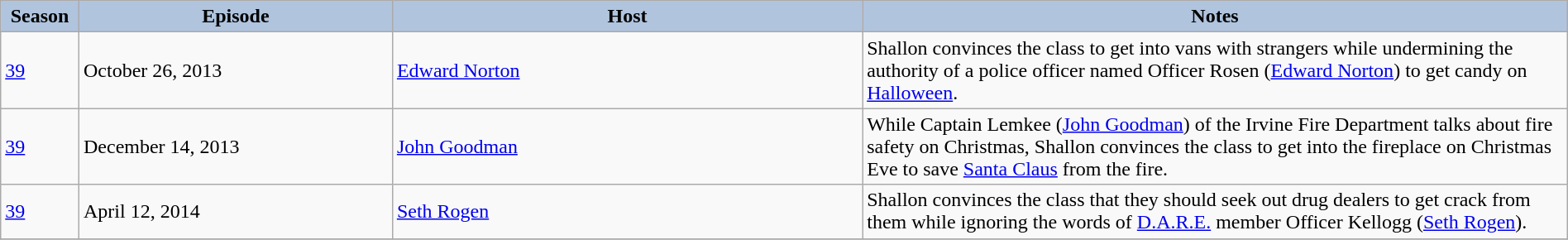<table class="wikitable" style="width:100%;">
<tr>
<th style="background:#B0C4DE;" width="5%">Season</th>
<th style="background:#B0C4DE;" width="20%">Episode</th>
<th style="background:#B0C4DE;" width="30%">Host</th>
<th style="background:#B0C4DE;" width="45%">Notes</th>
</tr>
<tr>
<td><a href='#'>39</a></td>
<td>October 26, 2013</td>
<td><a href='#'>Edward Norton</a></td>
<td>Shallon convinces the class to get into vans with strangers while undermining the authority of a police officer named Officer Rosen (<a href='#'>Edward Norton</a>) to get candy on <a href='#'>Halloween</a>.</td>
</tr>
<tr>
<td><a href='#'>39</a></td>
<td>December 14, 2013</td>
<td><a href='#'>John Goodman</a></td>
<td>While Captain Lemkee (<a href='#'>John Goodman</a>) of the Irvine Fire Department talks about fire safety on Christmas, Shallon convinces the class to get into the fireplace on Christmas Eve to save <a href='#'>Santa Claus</a> from the fire.</td>
</tr>
<tr>
<td><a href='#'>39</a></td>
<td>April 12, 2014</td>
<td><a href='#'>Seth Rogen</a></td>
<td>Shallon convinces the class that they should seek out drug dealers to get crack from them while ignoring the words of <a href='#'>D.A.R.E.</a> member Officer Kellogg (<a href='#'>Seth Rogen</a>).</td>
</tr>
<tr>
</tr>
</table>
